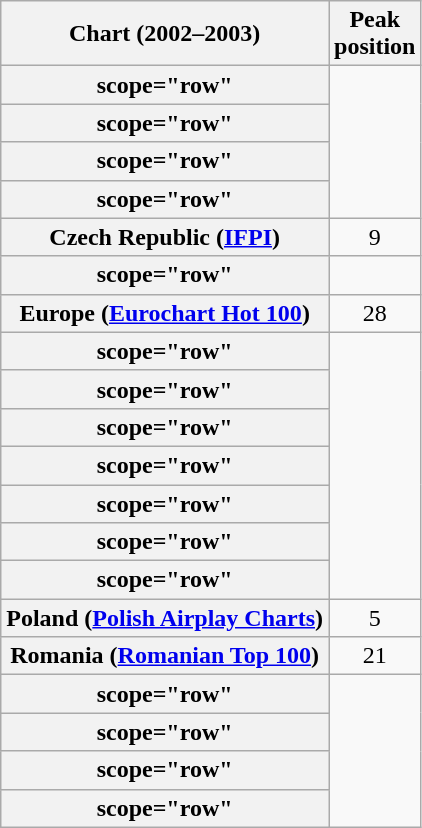<table class="wikitable sortable plainrowheaders" style="text-align:center">
<tr>
<th scope="col">Chart (2002–2003)</th>
<th scope="col">Peak<br>position</th>
</tr>
<tr>
<th>scope="row"</th>
</tr>
<tr>
<th>scope="row"</th>
</tr>
<tr>
<th>scope="row"</th>
</tr>
<tr>
<th>scope="row"</th>
</tr>
<tr>
<th scope="row">Czech Republic (<a href='#'>IFPI</a>)</th>
<td>9</td>
</tr>
<tr>
<th>scope="row"</th>
</tr>
<tr>
<th scope="row">Europe (<a href='#'>Eurochart Hot 100</a>)</th>
<td>28</td>
</tr>
<tr>
<th>scope="row"</th>
</tr>
<tr>
<th>scope="row"</th>
</tr>
<tr>
<th>scope="row"</th>
</tr>
<tr>
<th>scope="row"</th>
</tr>
<tr>
<th>scope="row"</th>
</tr>
<tr>
<th>scope="row"</th>
</tr>
<tr>
<th>scope="row"</th>
</tr>
<tr>
<th scope="row">Poland (<a href='#'>Polish Airplay Charts</a>)</th>
<td>5</td>
</tr>
<tr>
<th scope="row">Romania (<a href='#'>Romanian Top 100</a>)</th>
<td>21</td>
</tr>
<tr>
<th>scope="row"</th>
</tr>
<tr>
<th>scope="row"</th>
</tr>
<tr>
<th>scope="row"</th>
</tr>
<tr>
<th>scope="row"</th>
</tr>
</table>
